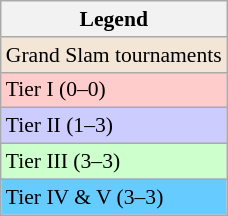<table class="wikitable" style="font-size:90%;">
<tr>
<th>Legend</th>
</tr>
<tr>
<td align=center colspan=2 bgcolor=#f3e6d7>Grand Slam tournaments</td>
</tr>
<tr>
<td bgcolor=#ffcccc>Tier I (0–0)</td>
</tr>
<tr>
<td bgcolor=#ccccff>Tier II (1–3)</td>
</tr>
<tr>
<td bgcolor=#CCFFCC>Tier III (3–3)</td>
</tr>
<tr>
<td bgcolor=#66CCFF>Tier IV & V (3–3)</td>
</tr>
</table>
